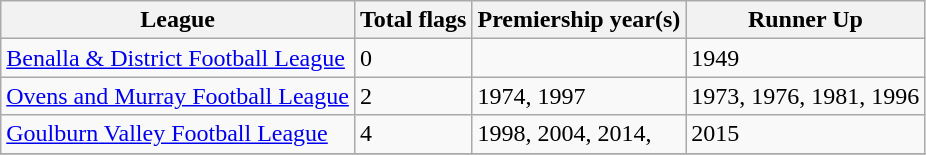<table class="wikitable">
<tr>
<th>League</th>
<th>Total flags</th>
<th>Premiership year(s)</th>
<th>Runner Up</th>
</tr>
<tr>
<td><a href='#'>Benalla & District Football League</a></td>
<td>0</td>
<td></td>
<td>1949</td>
</tr>
<tr>
<td><a href='#'>Ovens and Murray Football League</a></td>
<td>2</td>
<td>1974, 1997</td>
<td>1973, 1976, 1981, 1996</td>
</tr>
<tr>
<td><a href='#'>Goulburn Valley Football League</a></td>
<td>4</td>
<td>1998, 2004, 2014,</td>
<td>2015</td>
</tr>
<tr>
</tr>
</table>
